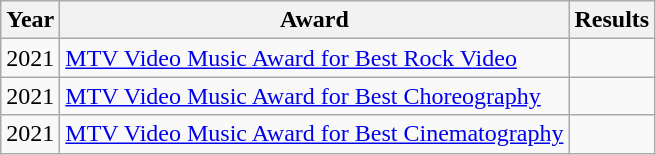<table class="wikitable">
<tr>
<th>Year</th>
<th>Award</th>
<th>Results</th>
</tr>
<tr>
<td>2021</td>
<td><a href='#'>MTV Video Music Award for Best Rock Video</a></td>
<td></td>
</tr>
<tr>
<td>2021</td>
<td><a href='#'>MTV Video Music Award for Best Choreography</a></td>
<td></td>
</tr>
<tr>
<td>2021</td>
<td><a href='#'>MTV Video Music Award for Best Cinematography</a></td>
<td></td>
</tr>
</table>
